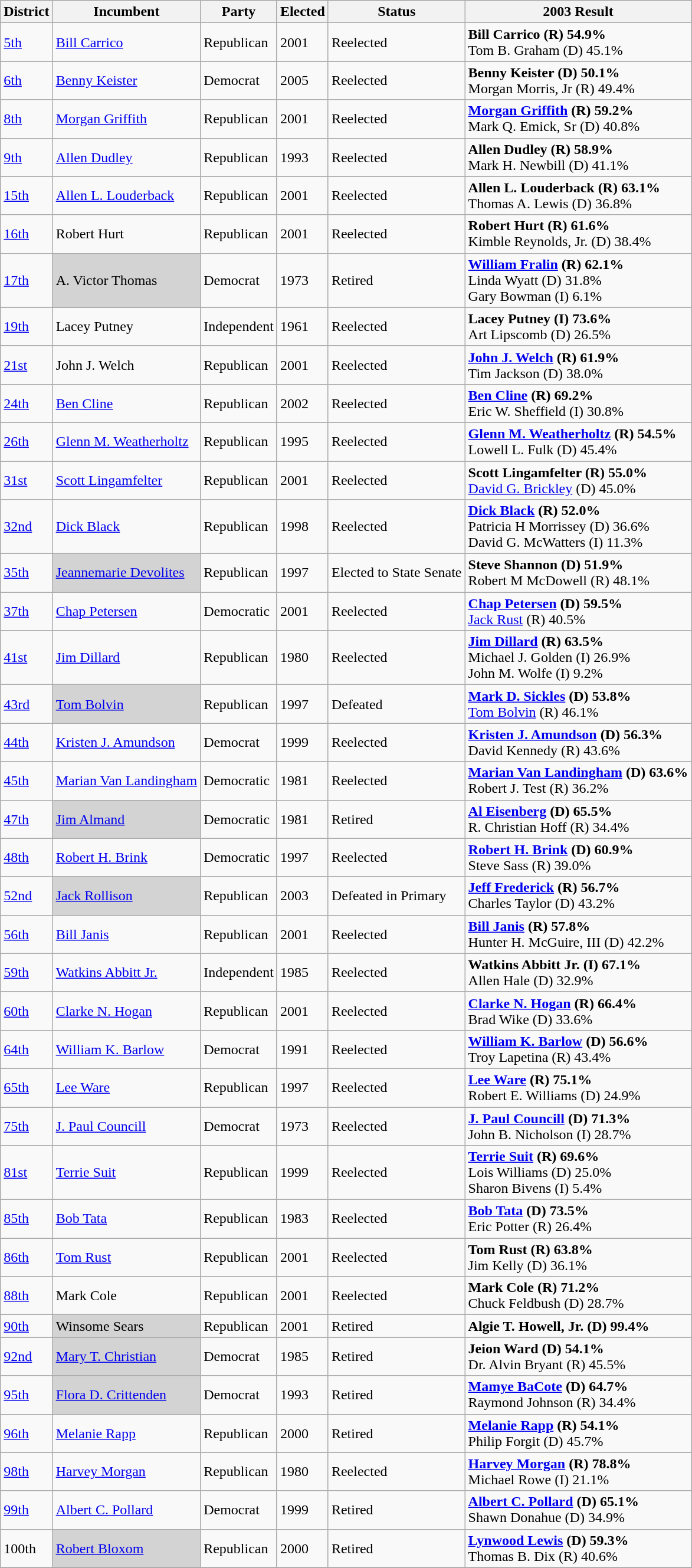<table class=wikitable>
<tr>
<th>District</th>
<th>Incumbent</th>
<th>Party</th>
<th>Elected</th>
<th>Status</th>
<th>2003 Result</th>
</tr>
<tr>
<td><a href='#'>5th</a></td>
<td><a href='#'>Bill Carrico</a></td>
<td>Republican</td>
<td>2001</td>
<td>Reelected</td>
<td><strong>Bill Carrico (R) 54.9%</strong><br> Tom B. Graham (D) 45.1%</td>
</tr>
<tr>
<td><a href='#'>6th</a></td>
<td><a href='#'>Benny Keister</a></td>
<td>Democrat</td>
<td>2005</td>
<td>Reelected</td>
<td><strong>Benny Keister (D) 50.1%</strong><br> Morgan Morris, Jr (R) 49.4%</td>
</tr>
<tr>
<td><a href='#'>8th</a></td>
<td><a href='#'>Morgan Griffith</a></td>
<td>Republican</td>
<td>2001</td>
<td>Reelected</td>
<td><strong><a href='#'>Morgan Griffith</a> (R) 59.2%</strong><br> Mark Q. Emick, Sr (D) 40.8%</td>
</tr>
<tr>
<td><a href='#'>9th</a></td>
<td><a href='#'>Allen Dudley</a></td>
<td>Republican</td>
<td>1993</td>
<td>Reelected</td>
<td><strong>Allen Dudley (R) 58.9%</strong><br> Mark H. Newbill (D) 41.1%</td>
</tr>
<tr>
<td><a href='#'>15th</a></td>
<td><a href='#'>Allen L. Louderback</a></td>
<td>Republican</td>
<td>2001</td>
<td>Reelected</td>
<td><strong>Allen L. Louderback (R) 63.1%</strong><br> Thomas A. Lewis (D) 36.8%</td>
</tr>
<tr>
<td><a href='#'>16th</a></td>
<td>Robert Hurt</td>
<td>Republican</td>
<td>2001</td>
<td>Reelected</td>
<td><strong>Robert Hurt (R) 61.6%</strong><br> Kimble Reynolds, Jr. (D) 38.4%</td>
</tr>
<tr>
<td><a href='#'>17th</a></td>
<td bgcolor = "lightgrey">A. Victor Thomas</td>
<td>Democrat</td>
<td>1973</td>
<td>Retired</td>
<td><strong><a href='#'>William Fralin</a> (R) 62.1%</strong><br> Linda Wyatt (D) 31.8% <br> Gary Bowman (I) 6.1%</td>
</tr>
<tr>
<td><a href='#'>19th</a></td>
<td>Lacey Putney</td>
<td>Independent</td>
<td>1961</td>
<td>Reelected</td>
<td><strong>Lacey Putney (I) 73.6%</strong><br> Art Lipscomb (D) 26.5%</td>
</tr>
<tr>
<td><a href='#'>21st</a></td>
<td>John J. Welch</td>
<td>Republican</td>
<td>2001</td>
<td>Reelected</td>
<td><strong><a href='#'>John J. Welch</a> (R) 61.9%</strong> <br> Tim Jackson (D) 38.0%</td>
</tr>
<tr>
<td><a href='#'>24th</a></td>
<td><a href='#'>Ben Cline</a></td>
<td>Republican</td>
<td>2002</td>
<td>Reelected</td>
<td><strong><a href='#'>Ben Cline</a> (R) 69.2%</strong> <br> Eric W. Sheffield (I) 30.8%</td>
</tr>
<tr>
<td><a href='#'>26th</a></td>
<td><a href='#'>Glenn M. Weatherholtz</a></td>
<td>Republican</td>
<td>1995</td>
<td>Reelected</td>
<td><strong><a href='#'>Glenn M. Weatherholtz</a> (R) 54.5%</strong><br> Lowell L. Fulk (D) 45.4%</td>
</tr>
<tr>
<td><a href='#'>31st</a></td>
<td><a href='#'>Scott Lingamfelter</a></td>
<td>Republican</td>
<td>2001</td>
<td>Reelected</td>
<td><strong>Scott Lingamfelter (R) 55.0%</strong> <br> <a href='#'>David G. Brickley</a> (D) 45.0%</td>
</tr>
<tr>
<td><a href='#'>32nd</a></td>
<td><a href='#'>Dick Black</a></td>
<td>Republican</td>
<td>1998</td>
<td>Reelected</td>
<td><strong><a href='#'>Dick Black</a> (R) 52.0%</strong> <br> Patricia H Morrissey (D) 36.6% <br> David G. McWatters (I) 11.3%</td>
</tr>
<tr>
<td><a href='#'>35th</a></td>
<td bgcolor = "lightgrey"><a href='#'>Jeannemarie Devolites</a></td>
<td>Republican</td>
<td>1997</td>
<td>Elected to State Senate</td>
<td><strong>Steve Shannon (D) 51.9%</strong><br> Robert M McDowell  (R) 48.1%</td>
</tr>
<tr>
<td><a href='#'>37th</a></td>
<td><a href='#'>Chap Petersen</a></td>
<td>Democratic</td>
<td>2001</td>
<td>Reelected</td>
<td><strong><a href='#'>Chap Petersen</a> (D) 59.5%</strong> <br> <a href='#'>Jack Rust</a> (R) 40.5%</td>
</tr>
<tr>
<td><a href='#'>41st</a></td>
<td><a href='#'>Jim Dillard</a></td>
<td>Republican</td>
<td>1980</td>
<td>Reelected</td>
<td><strong><a href='#'>Jim Dillard</a> (R) 63.5%</strong> <br> Michael J. Golden (I) 26.9% <br> John M. Wolfe (I) 9.2%</td>
</tr>
<tr>
<td><a href='#'>43rd</a></td>
<td bgcolor = "lightgrey"><a href='#'>Tom Bolvin</a></td>
<td>Republican</td>
<td>1997</td>
<td>Defeated</td>
<td><strong><a href='#'>Mark D. Sickles</a> (D) 53.8%</strong> <br> <a href='#'>Tom Bolvin</a> (R) 46.1%</td>
</tr>
<tr>
<td><a href='#'>44th</a></td>
<td><a href='#'>Kristen J. Amundson</a></td>
<td>Democrat</td>
<td>1999</td>
<td>Reelected</td>
<td><strong><a href='#'>Kristen J. Amundson</a> (D) 56.3%</strong> <br> David Kennedy (R) 43.6%</td>
</tr>
<tr>
<td><a href='#'>45th</a></td>
<td><a href='#'>Marian Van Landingham</a></td>
<td>Democratic</td>
<td>1981</td>
<td>Reelected</td>
<td><strong><a href='#'>Marian Van Landingham</a> (D) 63.6%</strong> <br> Robert J. Test (R) 36.2%</td>
</tr>
<tr>
<td><a href='#'>47th</a></td>
<td bgcolor = "lightgrey"><a href='#'>Jim Almand</a></td>
<td>Democratic</td>
<td>1981</td>
<td>Retired</td>
<td><strong><a href='#'>Al Eisenberg</a> (D) 65.5%</strong> <br> R. Christian Hoff (R) 34.4%</td>
</tr>
<tr>
<td><a href='#'>48th</a></td>
<td><a href='#'>Robert H. Brink</a></td>
<td>Democratic</td>
<td>1997</td>
<td>Reelected</td>
<td><strong> <a href='#'>Robert H. Brink</a> (D) 60.9%</strong> <br> Steve Sass (R) 39.0%</td>
</tr>
<tr>
<td><a href='#'>52nd</a></td>
<td bgcolor = "lightgrey"><a href='#'>Jack Rollison</a></td>
<td>Republican</td>
<td>2003</td>
<td>Defeated in Primary</td>
<td><strong><a href='#'>Jeff Frederick</a> (R) 56.7%</strong> <br> Charles Taylor (D) 43.2%</td>
</tr>
<tr>
<td><a href='#'>56th</a></td>
<td><a href='#'>Bill Janis</a></td>
<td>Republican</td>
<td>2001</td>
<td>Reelected</td>
<td><strong><a href='#'>Bill Janis</a> (R) 57.8%</strong> <br> Hunter H. McGuire, III (D) 42.2%</td>
</tr>
<tr>
<td><a href='#'>59th</a></td>
<td><a href='#'>Watkins Abbitt Jr.</a></td>
<td>Independent</td>
<td>1985</td>
<td>Reelected</td>
<td><strong>Watkins Abbitt Jr. (I) 67.1%</strong> <br> Allen Hale (D) 32.9%</td>
</tr>
<tr>
<td><a href='#'>60th</a></td>
<td><a href='#'>Clarke N. Hogan</a></td>
<td>Republican</td>
<td>2001</td>
<td>Reelected</td>
<td><strong><a href='#'>Clarke N. Hogan</a> (R) 66.4%</strong> <br> Brad Wike (D) 33.6%</td>
</tr>
<tr>
<td><a href='#'>64th</a></td>
<td><a href='#'>William K. Barlow</a></td>
<td>Democrat</td>
<td>1991</td>
<td>Reelected</td>
<td><strong><a href='#'>William K. Barlow</a> (D) 56.6%</strong> <br> Troy Lapetina (R) 43.4%</td>
</tr>
<tr>
<td><a href='#'>65th</a></td>
<td><a href='#'>Lee Ware</a></td>
<td>Republican</td>
<td>1997</td>
<td>Reelected</td>
<td><strong><a href='#'>Lee Ware</a> (R) 75.1%</strong> <br> Robert E. Williams (D) 24.9%</td>
</tr>
<tr>
<td><a href='#'>75th</a></td>
<td><a href='#'>J. Paul Councill</a></td>
<td>Democrat</td>
<td>1973</td>
<td>Reelected</td>
<td><strong><a href='#'>J. Paul Councill</a> (D) 71.3%</strong> <br> John B. Nicholson (I) 28.7%</td>
</tr>
<tr>
<td><a href='#'>81st</a></td>
<td><a href='#'>Terrie Suit</a></td>
<td>Republican</td>
<td>1999</td>
<td>Reelected</td>
<td><strong><a href='#'>Terrie Suit</a> (R) 69.6%</strong> <br> Lois Williams (D) 25.0% <br> Sharon Bivens (I) 5.4%</td>
</tr>
<tr>
<td><a href='#'>85th</a></td>
<td><a href='#'>Bob Tata</a></td>
<td>Republican</td>
<td>1983</td>
<td>Reelected</td>
<td><strong><a href='#'>Bob Tata</a> (D) 73.5%</strong> <br> Eric Potter (R) 26.4%</td>
</tr>
<tr>
<td><a href='#'>86th</a></td>
<td><a href='#'>Tom Rust</a></td>
<td>Republican</td>
<td>2001</td>
<td>Reelected</td>
<td><strong>Tom Rust (R) 63.8%</strong> <br> Jim Kelly (D) 36.1%</td>
</tr>
<tr>
<td><a href='#'>88th</a></td>
<td>Mark Cole</td>
<td>Republican</td>
<td>2001</td>
<td>Reelected</td>
<td><strong>Mark Cole (R) 71.2%</strong> <br> Chuck Feldbush (D) 28.7%</td>
</tr>
<tr>
<td><a href='#'>90th</a></td>
<td bgcolor = "lightgrey">Winsome Sears</td>
<td>Republican</td>
<td>2001</td>
<td>Retired</td>
<td><strong>Algie T. Howell, Jr. (D) 99.4%</strong></td>
</tr>
<tr>
<td><a href='#'>92nd</a></td>
<td bgcolor = "lightgrey"><a href='#'>Mary T. Christian</a></td>
<td>Democrat</td>
<td>1985</td>
<td>Retired</td>
<td><strong>Jeion Ward (D) 54.1%</strong> <br> Dr. Alvin Bryant (R) 45.5%</td>
</tr>
<tr>
<td><a href='#'>95th</a></td>
<td bgcolor = "lightgrey"><a href='#'>Flora D. Crittenden</a></td>
<td>Democrat</td>
<td>1993</td>
<td>Retired</td>
<td><strong><a href='#'>Mamye BaCote</a> (D) 64.7%</strong> <br> Raymond Johnson (R) 34.4%</td>
</tr>
<tr>
<td><a href='#'>96th</a></td>
<td><a href='#'>Melanie Rapp</a></td>
<td>Republican</td>
<td>2000</td>
<td>Retired</td>
<td><strong><a href='#'>Melanie Rapp</a> (R) 54.1%</strong> <br> Philip Forgit (D) 45.7%</td>
</tr>
<tr>
<td><a href='#'>98th</a></td>
<td><a href='#'>Harvey Morgan</a></td>
<td>Republican</td>
<td>1980</td>
<td>Reelected</td>
<td><strong><a href='#'>Harvey Morgan</a> (R) 78.8%</strong> <br> Michael Rowe (I) 21.1%</td>
</tr>
<tr>
<td><a href='#'>99th</a></td>
<td><a href='#'>Albert C. Pollard</a></td>
<td>Democrat</td>
<td>1999</td>
<td>Retired</td>
<td><strong><a href='#'>Albert C. Pollard</a> (D) 65.1%</strong> <br> Shawn Donahue (D) 34.9%</td>
</tr>
<tr>
<td>100th</td>
<td bgcolor = "lightgrey"><a href='#'>Robert Bloxom</a></td>
<td>Republican</td>
<td>2000</td>
<td>Retired</td>
<td><strong><a href='#'>Lynwood Lewis</a> (D) 59.3%</strong> <br> Thomas B. Dix (R) 40.6%</td>
</tr>
<tr>
</tr>
</table>
